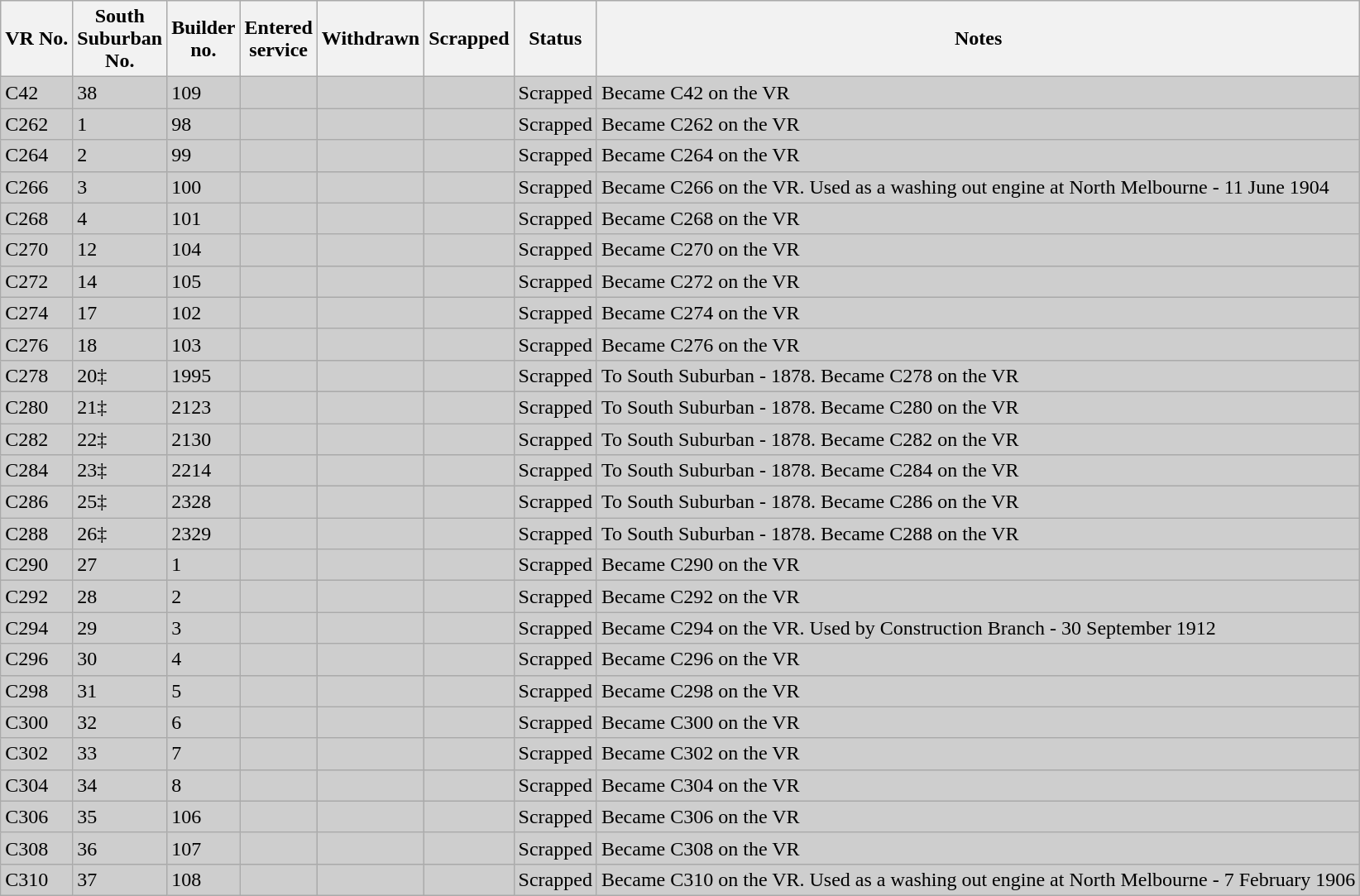<table class="wikitable sortable mw-collapsible">
<tr>
<th scope="col">VR No.</th>
<th scope="col">South<br>Suburban<br>No.</th>
<th scope="col">Builder<br>no.</th>
<th scope="col">Entered<br>service</th>
<th scope="col">Withdrawn</th>
<th scope="col">Scrapped</th>
<th scope="col">Status</th>
<th scope="col" class="unsortable">Notes</th>
</tr>
<tr bgcolor=#cecece>
<td>C42</td>
<td>38</td>
<td>109</td>
<td></td>
<td></td>
<td></td>
<td>Scrapped</td>
<td>Became C42 on the VR</td>
</tr>
<tr bgcolor=#cecece>
<td>C262</td>
<td>1</td>
<td>98</td>
<td></td>
<td></td>
<td></td>
<td>Scrapped</td>
<td>Became C262 on the VR</td>
</tr>
<tr bgcolor=#cecece>
<td>C264</td>
<td>2</td>
<td>99</td>
<td></td>
<td></td>
<td></td>
<td>Scrapped</td>
<td>Became C264 on the VR</td>
</tr>
<tr bgcolor=#cecece>
<td>C266</td>
<td>3</td>
<td>100</td>
<td></td>
<td></td>
<td></td>
<td>Scrapped</td>
<td>Became C266 on the VR. Used as a washing out engine at North Melbourne - 11 June 1904</td>
</tr>
<tr bgcolor=#cecece>
<td>C268</td>
<td>4</td>
<td>101</td>
<td></td>
<td></td>
<td></td>
<td>Scrapped</td>
<td>Became C268 on the VR</td>
</tr>
<tr bgcolor=#cecece>
<td>C270</td>
<td>12</td>
<td>104</td>
<td></td>
<td></td>
<td></td>
<td>Scrapped</td>
<td>Became C270 on the VR</td>
</tr>
<tr bgcolor=#cecece>
<td>C272</td>
<td>14</td>
<td>105</td>
<td></td>
<td></td>
<td></td>
<td>Scrapped</td>
<td>Became C272 on the VR</td>
</tr>
<tr bgcolor=#cecece>
<td>C274</td>
<td>17</td>
<td>102</td>
<td></td>
<td></td>
<td></td>
<td>Scrapped</td>
<td>Became C274 on the VR</td>
</tr>
<tr bgcolor=#cecece>
<td>C276</td>
<td>18</td>
<td>103</td>
<td></td>
<td></td>
<td></td>
<td>Scrapped</td>
<td>Became C276 on the VR</td>
</tr>
<tr bgcolor=#cecece>
<td>C278</td>
<td>20‡</td>
<td>1995</td>
<td></td>
<td></td>
<td></td>
<td>Scrapped</td>
<td>To South Suburban - 1878. Became C278 on the VR</td>
</tr>
<tr bgcolor=#cecece>
<td>C280</td>
<td>21‡</td>
<td>2123</td>
<td></td>
<td></td>
<td></td>
<td>Scrapped</td>
<td>To South Suburban - 1878. Became C280 on the VR</td>
</tr>
<tr bgcolor=#cecece>
<td>C282</td>
<td>22‡</td>
<td>2130</td>
<td></td>
<td></td>
<td></td>
<td>Scrapped</td>
<td>To South Suburban - 1878. Became C282 on the VR</td>
</tr>
<tr bgcolor=#cecece>
<td>C284</td>
<td>23‡</td>
<td>2214</td>
<td></td>
<td></td>
<td></td>
<td>Scrapped</td>
<td>To South Suburban - 1878. Became C284 on the VR</td>
</tr>
<tr bgcolor=#cecece>
<td>C286</td>
<td>25‡</td>
<td>2328</td>
<td></td>
<td></td>
<td></td>
<td>Scrapped</td>
<td>To South Suburban - 1878. Became C286 on the VR</td>
</tr>
<tr bgcolor=#cecece>
<td>C288</td>
<td>26‡</td>
<td>2329</td>
<td></td>
<td></td>
<td></td>
<td>Scrapped</td>
<td>To South Suburban - 1878. Became C288 on the VR</td>
</tr>
<tr bgcolor=#cecece>
<td>C290</td>
<td>27</td>
<td>1</td>
<td></td>
<td></td>
<td></td>
<td>Scrapped</td>
<td>Became C290 on the VR</td>
</tr>
<tr bgcolor=#cecece>
<td>C292</td>
<td>28</td>
<td>2</td>
<td></td>
<td></td>
<td></td>
<td>Scrapped</td>
<td>Became C292 on the VR</td>
</tr>
<tr bgcolor=#cecece>
<td>C294</td>
<td>29</td>
<td>3</td>
<td></td>
<td></td>
<td></td>
<td>Scrapped</td>
<td>Became C294 on the VR. Used by Construction Branch - 30 September 1912</td>
</tr>
<tr bgcolor=#cecece>
<td>C296</td>
<td>30</td>
<td>4</td>
<td></td>
<td></td>
<td></td>
<td>Scrapped</td>
<td>Became C296 on the VR</td>
</tr>
<tr bgcolor=#cecece>
<td>C298</td>
<td>31</td>
<td>5</td>
<td></td>
<td></td>
<td></td>
<td>Scrapped</td>
<td>Became C298 on the VR</td>
</tr>
<tr bgcolor=#cecece>
<td>C300</td>
<td>32</td>
<td>6</td>
<td></td>
<td></td>
<td></td>
<td>Scrapped</td>
<td>Became C300 on the VR</td>
</tr>
<tr bgcolor=#cecece>
<td>C302</td>
<td>33</td>
<td>7</td>
<td></td>
<td></td>
<td></td>
<td>Scrapped</td>
<td>Became C302 on the VR</td>
</tr>
<tr bgcolor=#cecece>
<td>C304</td>
<td>34</td>
<td>8</td>
<td></td>
<td></td>
<td></td>
<td>Scrapped</td>
<td>Became C304 on the VR</td>
</tr>
<tr bgcolor=#cecece>
<td>C306</td>
<td>35</td>
<td>106</td>
<td></td>
<td></td>
<td></td>
<td>Scrapped</td>
<td>Became C306 on the VR</td>
</tr>
<tr bgcolor=#cecece>
<td>C308</td>
<td>36</td>
<td>107</td>
<td></td>
<td></td>
<td></td>
<td>Scrapped</td>
<td>Became C308 on the VR</td>
</tr>
<tr bgcolor=#cecece>
<td>C310</td>
<td>37</td>
<td>108</td>
<td></td>
<td></td>
<td></td>
<td>Scrapped</td>
<td>Became C310 on the VR. Used as a washing out engine at North Melbourne - 7 February 1906</td>
</tr>
</table>
